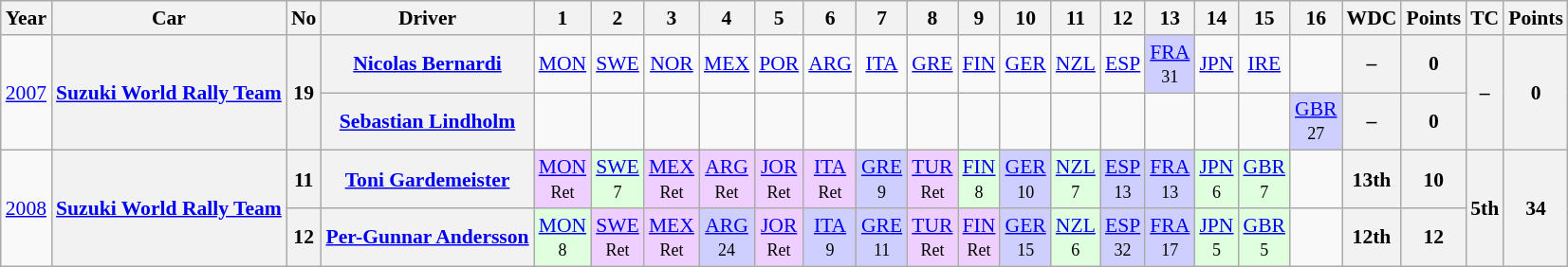<table class="wikitable" style="text-align:center; font-size:90%">
<tr>
<th>Year</th>
<th>Car</th>
<th>No</th>
<th>Driver</th>
<th>1</th>
<th>2</th>
<th>3</th>
<th>4</th>
<th>5</th>
<th>6</th>
<th>7</th>
<th>8</th>
<th>9</th>
<th>10</th>
<th>11</th>
<th>12</th>
<th>13</th>
<th>14</th>
<th>15</th>
<th>16</th>
<th>WDC</th>
<th>Points</th>
<th>TC</th>
<th>Points</th>
</tr>
<tr>
<td rowspan="2"><a href='#'>2007</a></td>
<th rowspan="2"><a href='#'>Suzuki World Rally Team</a></th>
<th rowspan="2">19</th>
<th> <a href='#'>Nicolas Bernardi</a></th>
<td><a href='#'>MON</a></td>
<td><a href='#'>SWE</a></td>
<td><a href='#'>NOR</a></td>
<td><a href='#'>MEX</a></td>
<td><a href='#'>POR</a></td>
<td><a href='#'>ARG</a></td>
<td><a href='#'>ITA</a></td>
<td><a href='#'>GRE</a></td>
<td><a href='#'>FIN</a></td>
<td><a href='#'>GER</a></td>
<td><a href='#'>NZL</a></td>
<td><a href='#'>ESP</a></td>
<td style="background:#CFCFFF;"><a href='#'>FRA</a><br><small>31</small></td>
<td><a href='#'>JPN</a></td>
<td><a href='#'>IRE</a></td>
<td></td>
<th>–</th>
<th>0</th>
<th rowspan="2">–</th>
<th rowspan="2">0</th>
</tr>
<tr>
<th> <a href='#'>Sebastian Lindholm</a></th>
<td></td>
<td></td>
<td></td>
<td></td>
<td></td>
<td></td>
<td></td>
<td></td>
<td></td>
<td></td>
<td></td>
<td></td>
<td></td>
<td></td>
<td></td>
<td style="background:#CFCFFF;"><a href='#'>GBR</a><br><small>27</small></td>
<th>–</th>
<th>0</th>
</tr>
<tr>
<td rowspan="2"><a href='#'>2008</a></td>
<th rowspan="2"><a href='#'>Suzuki World Rally Team</a></th>
<th>11</th>
<th> <a href='#'>Toni Gardemeister</a></th>
<td style="background:#EFCFFF;"><a href='#'>MON</a><br><small>Ret</small></td>
<td style="background:#DFFFDF;"><a href='#'>SWE</a><br><small>7</small></td>
<td style="background:#EFCFFF;"><a href='#'>MEX</a><br><small>Ret</small></td>
<td style="background:#EFCFFF;"><a href='#'>ARG</a><br><small>Ret</small></td>
<td style="background:#EFCFFF;"><a href='#'>JOR</a><br><small>Ret</small></td>
<td style="background:#EFCFFF;"><a href='#'>ITA</a><br><small>Ret</small></td>
<td style="background:#CFCFFF;"><a href='#'>GRE</a><br><small>9</small></td>
<td style="background:#EFCFFF;"><a href='#'>TUR</a><br><small>Ret</small></td>
<td style="background:#DFFFDF;"><a href='#'>FIN</a><br><small>8</small></td>
<td style="background:#CFCFFF;"><a href='#'>GER</a><br><small>10</small></td>
<td style="background:#DFFFDF;"><a href='#'>NZL</a><br><small>7</small></td>
<td style="background:#CFCFFF;"><a href='#'>ESP</a><br><small>13</small></td>
<td style="background:#CFCFFF;"><a href='#'>FRA</a><br><small>13</small></td>
<td style="background:#DFFFDF;"><a href='#'>JPN</a><br><small>6</small></td>
<td style="background:#DFFFDF;"><a href='#'>GBR</a><br><small>7</small></td>
<td></td>
<th>13th</th>
<th>10</th>
<th rowspan="2">5th</th>
<th rowspan="2">34</th>
</tr>
<tr>
<th>12</th>
<th> <a href='#'>Per-Gunnar Andersson</a></th>
<td style="background:#DFFFDF;"><a href='#'>MON</a><br><small>8</small></td>
<td style="background:#EFCFFF;"><a href='#'>SWE</a><br><small>Ret</small></td>
<td style="background:#EFCFFF;"><a href='#'>MEX</a><br><small>Ret</small></td>
<td style="background:#CFCFFF;"><a href='#'>ARG</a><br><small>24</small></td>
<td style="background:#EFCFFF;"><a href='#'>JOR</a><br><small>Ret</small></td>
<td style="background:#CFCFFF;"><a href='#'>ITA</a><br><small>9</small></td>
<td style="background:#CFCFFF;"><a href='#'>GRE</a><br><small>11</small></td>
<td style="background:#EFCFFF;"><a href='#'>TUR</a><br><small>Ret</small></td>
<td style="background:#EFCFFF;"><a href='#'>FIN</a><br><small>Ret</small></td>
<td style="background:#CFCFFF;"><a href='#'>GER</a><br><small>15</small></td>
<td style="background:#DFFFDF;"><a href='#'>NZL</a><br><small>6</small></td>
<td style="background:#CFCFFF;"><a href='#'>ESP</a><br><small>32</small></td>
<td style="background:#CFCFFF;"><a href='#'>FRA</a><br><small>17</small></td>
<td style="background:#DFFFDF;"><a href='#'>JPN</a><br><small>5</small></td>
<td style="background:#DFFFDF;"><a href='#'>GBR</a><br><small>5</small></td>
<td></td>
<th>12th</th>
<th>12</th>
</tr>
</table>
